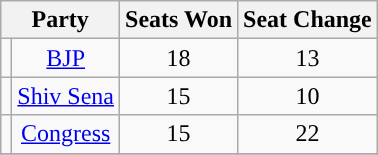<table class="wikitable" style="text-align:center;">
<tr>
<th colspan="2">Party</th>
<th>Seats Won</th>
<th>Seat Change</th>
</tr>
<tr>
<td style="background-color: "></td>
<td><a href='#'>BJP</a></td>
<td>18</td>
<td> 13</td>
</tr>
<tr>
<td style="background-color: "></td>
<td><a href='#'>Shiv Sena</a></td>
<td>15</td>
<td> 10</td>
</tr>
<tr>
<td style="background-color: "></td>
<td><a href='#'>Congress</a></td>
<td>15</td>
<td> 22</td>
</tr>
<tr>
</tr>
</table>
